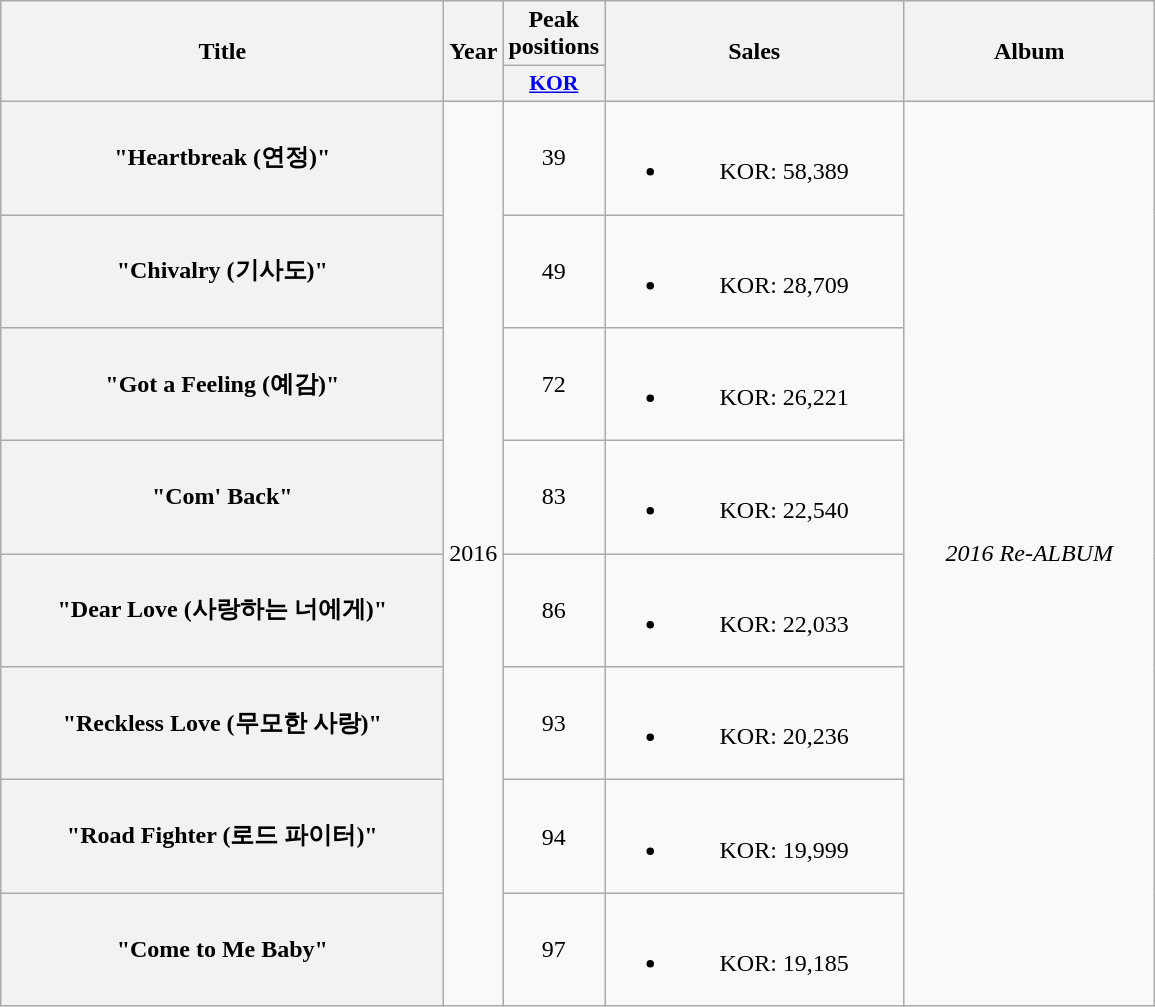<table class="wikitable plainrowheaders" style="text-align:center" border="1">
<tr>
<th scope="col" rowspan="2" style="width:18em;">Title</th>
<th scope="col" rowspan="2">Year</th>
<th scope="col" colspan="1">Peak positions</th>
<th scope="col" rowspan="2" style="width:12em;">Sales</th>
<th scope="col" rowspan="2" style="width:10em;">Album</th>
</tr>
<tr>
<th scope="col" style="width:3em;font-size:90%;"><a href='#'>KOR</a><br></th>
</tr>
<tr>
<th scope="row">"Heartbreak (연정)"</th>
<td rowspan="8">2016</td>
<td>39</td>
<td><br><ul><li>KOR: 58,389</li></ul></td>
<td rowspan="8"><em>2016 Re-ALBUM</em></td>
</tr>
<tr>
<th scope="row">"Chivalry (기사도)"</th>
<td>49</td>
<td><br><ul><li>KOR: 28,709</li></ul></td>
</tr>
<tr>
<th scope="row">"Got a Feeling (예감)"</th>
<td>72</td>
<td><br><ul><li>KOR: 26,221</li></ul></td>
</tr>
<tr>
<th scope="row">"Com' Back"</th>
<td>83</td>
<td><br><ul><li>KOR: 22,540</li></ul></td>
</tr>
<tr>
<th scope="row">"Dear Love (사랑하는 너에게)"</th>
<td>86</td>
<td><br><ul><li>KOR: 22,033</li></ul></td>
</tr>
<tr>
<th scope="row">"Reckless Love (무모한 사랑)"</th>
<td>93</td>
<td><br><ul><li>KOR: 20,236</li></ul></td>
</tr>
<tr>
<th scope="row">"Road Fighter (로드 파이터)"</th>
<td>94</td>
<td><br><ul><li>KOR: 19,999</li></ul></td>
</tr>
<tr>
<th scope="row">"Come to Me Baby"</th>
<td>97</td>
<td><br><ul><li>KOR: 19,185</li></ul></td>
</tr>
</table>
